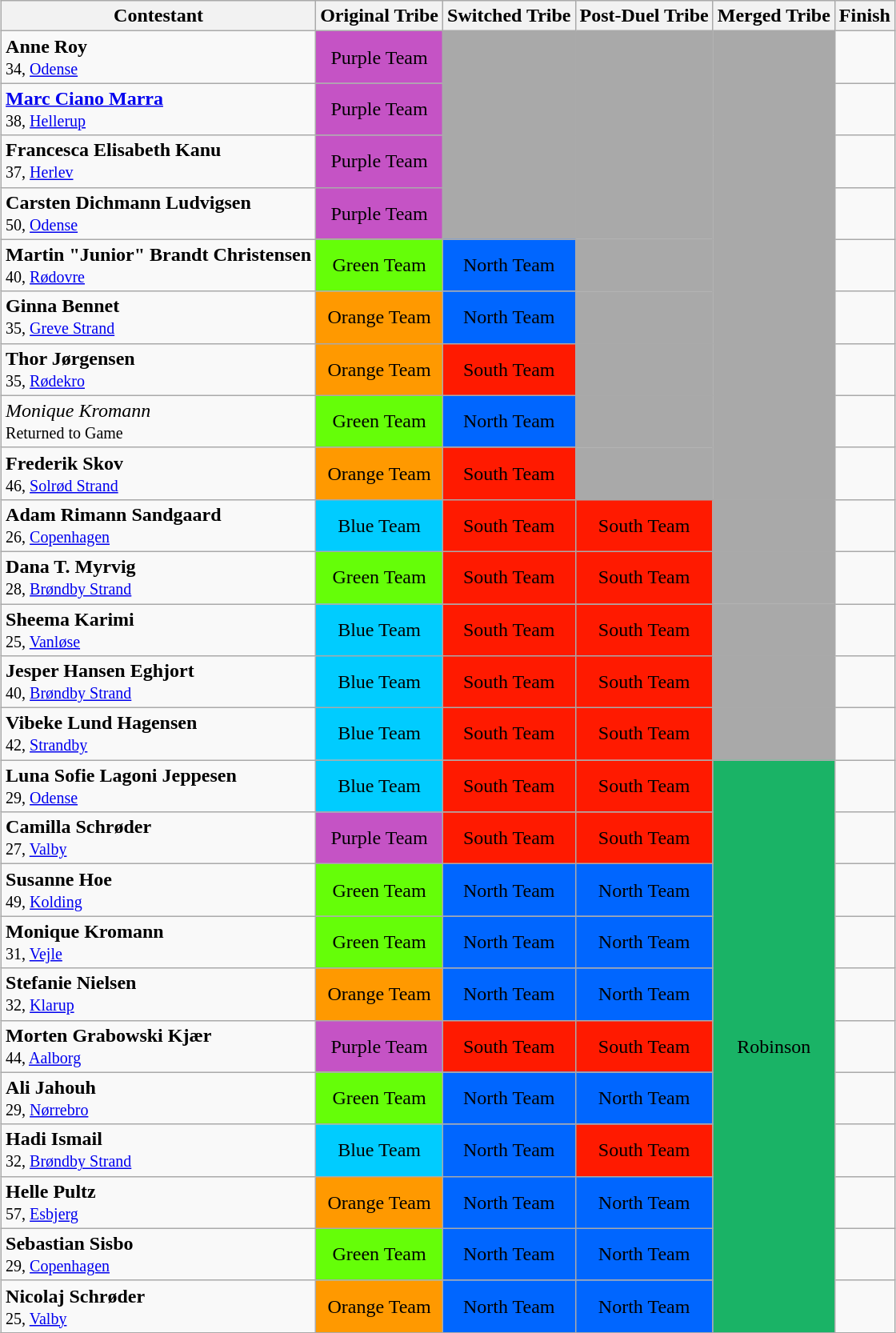<table class="wikitable sortable" style="margin:auto; text-align:center">
<tr>
<th>Contestant</th>
<th>Original Tribe</th>
<th>Switched Tribe</th>
<th>Post-Duel Tribe</th>
<th>Merged Tribe</th>
<th>Finish</th>
</tr>
<tr>
<td align="left"><strong>Anne Roy</strong><br><small>34, <a href='#'>Odense</a></small></td>
<td bgcolor="#c553c5">Purple Team</td>
<td rowspan="4" bgcolor="darkgrey"></td>
<td rowspan="4" bgcolor="darkgrey"></td>
<td rowspan="9" bgcolor="darkgrey"></td>
<td></td>
</tr>
<tr>
<td align="left"><strong><a href='#'>Marc Ciano Marra</a></strong><br><small>38, <a href='#'>Hellerup</a></small></td>
<td bgcolor="#c553c5">Purple Team</td>
<td></td>
</tr>
<tr>
<td align="left"><strong>Francesca Elisabeth Kanu</strong><br><small>37, <a href='#'>Herlev</a></small></td>
<td bgcolor="#c553c5">Purple Team</td>
<td></td>
</tr>
<tr>
<td align="left"><strong>Carsten Dichmann Ludvigsen</strong><br><small>50, <a href='#'>Odense</a></small></td>
<td bgcolor="#c553c5">Purple Team</td>
<td></td>
</tr>
<tr>
<td align="left"><strong>Martin "Junior" Brandt Christensen</strong><br><small>40, <a href='#'>Rødovre</a></small></td>
<td bgcolor="#65fe08">Green Team</td>
<td bgcolor="#0066ff">North Team</td>
<td bgcolor="darkgrey"></td>
<td></td>
</tr>
<tr>
<td align="left"><strong>Ginna Bennet</strong><br><small>35, <a href='#'>Greve Strand</a></small></td>
<td bgcolor="#ff9900">Orange Team</td>
<td bgcolor="#0066ff">North Team</td>
<td bgcolor="darkgrey"></td>
<td></td>
</tr>
<tr>
<td align="left"><strong>Thor Jørgensen</strong><br><small>35, <a href='#'>Rødekro</a></small></td>
<td bgcolor="#ff9900">Orange Team</td>
<td bgcolor="#ff1a00">South Team</td>
<td bgcolor="darkgrey"></td>
<td></td>
</tr>
<tr>
<td align="left"><em>Monique Kromann</em><br><small>Returned to Game</small></td>
<td bgcolor="#65fe08">Green Team</td>
<td bgcolor="#0066ff">North Team</td>
<td bgcolor="darkgrey"></td>
<td></td>
</tr>
<tr>
<td align="left"><strong>Frederik Skov</strong><br><small>46, <a href='#'>Solrød Strand</a></small></td>
<td bgcolor="#ff9900">Orange Team</td>
<td bgcolor="#ff1a00">South Team</td>
<td bgcolor="darkgrey"></td>
<td></td>
</tr>
<tr>
<td align="left"><strong>Adam Rimann Sandgaard</strong><br><small>26, <a href='#'>Copenhagen</a></small></td>
<td bgcolor="#00ccff">Blue Team</td>
<td bgcolor="#ff1a00">South Team</td>
<td bgcolor="#ff1a00">South Team</td>
<td bgcolor="darkgrey"></td>
<td></td>
</tr>
<tr>
<td align="left"><strong>Dana T. Myrvig</strong><br><small>28, <a href='#'>Brøndby Strand</a></small></td>
<td bgcolor="#65fe08">Green Team</td>
<td bgcolor="#ff1a00">South Team</td>
<td bgcolor="#ff1a00">South Team</td>
<td bgcolor="darkgrey"></td>
<td></td>
</tr>
<tr>
<td align="left"><strong>Sheema Karimi</strong><br><small>25, <a href='#'>Vanløse</a></small></td>
<td bgcolor="#00ccff">Blue Team</td>
<td bgcolor="#ff1a00">South Team</td>
<td bgcolor="#ff1a00">South Team</td>
<td bgcolor="darkgrey"></td>
<td></td>
</tr>
<tr>
<td align="left"><strong>Jesper Hansen Eghjort</strong><br><small>40, <a href='#'>Brøndby Strand</a></small></td>
<td bgcolor="#00ccff">Blue Team</td>
<td bgcolor="#ff1a00">South Team</td>
<td bgcolor="#ff1a00">South Team</td>
<td bgcolor="darkgrey"></td>
<td></td>
</tr>
<tr>
<td align="left"><strong>Vibeke Lund Hagensen</strong><br><small>42, <a href='#'>Strandby</a></small></td>
<td bgcolor="#00ccff">Blue Team</td>
<td bgcolor="#ff1a00">South Team</td>
<td bgcolor="#ff1a00">South Team</td>
<td bgcolor="darkgrey"></td>
<td></td>
</tr>
<tr>
<td align="left"><strong>Luna Sofie Lagoni Jeppesen</strong><br><small>29, <a href='#'>Odense</a></small></td>
<td bgcolor="#00ccff">Blue Team</td>
<td bgcolor="#ff1a00">South Team</td>
<td bgcolor="#ff1a00">South Team</td>
<td rowspan="11" bgcolor="#1ab366">Robinson</td>
<td></td>
</tr>
<tr>
<td align="left"><strong>Camilla Schrøder</strong><br><small>27, <a href='#'>Valby</a></small></td>
<td bgcolor="#c553c5">Purple Team</td>
<td bgcolor="#ff1a00">South Team</td>
<td bgcolor="#ff1a00">South Team</td>
<td></td>
</tr>
<tr>
<td align="left"><strong>Susanne Hoe</strong><br><small>49, <a href='#'>Kolding</a></small></td>
<td bgcolor="#65fe08">Green Team</td>
<td bgcolor="#0066ff">North Team</td>
<td bgcolor="#0066ff">North Team</td>
<td></td>
</tr>
<tr>
<td align="left"><strong>Monique Kromann</strong><br><small>31, <a href='#'>Vejle</a></small></td>
<td bgcolor="#65fe08">Green Team</td>
<td bgcolor="#0066ff">North Team</td>
<td bgcolor="#0066ff">North Team</td>
<td></td>
</tr>
<tr>
<td align="left"><strong>Stefanie Nielsen</strong><br><small>32, <a href='#'>Klarup</a></small></td>
<td bgcolor="#ff9900">Orange Team</td>
<td bgcolor="#0066ff">North Team</td>
<td bgcolor="#0066ff">North Team</td>
<td></td>
</tr>
<tr>
<td align="left"><strong>Morten Grabowski Kjær</strong><br><small>44, <a href='#'>Aalborg</a></small></td>
<td bgcolor="#c553c5">Purple Team</td>
<td bgcolor="#ff1a00">South Team</td>
<td bgcolor="#ff1a00">South Team</td>
<td></td>
</tr>
<tr>
<td align="left"><strong>Ali Jahouh</strong><br><small>29, <a href='#'>Nørrebro</a></small></td>
<td bgcolor="#65fe08">Green Team</td>
<td bgcolor="#0066ff">North Team</td>
<td bgcolor="#0066ff">North Team</td>
<td></td>
</tr>
<tr>
<td align="left"><strong>Hadi Ismail</strong><br><small>32, <a href='#'>Brøndby Strand</a></small></td>
<td bgcolor="#00ccff">Blue Team</td>
<td bgcolor="#0066ff">North Team</td>
<td bgcolor="#ff1a00">South Team</td>
<td></td>
</tr>
<tr>
<td align="left"><strong>Helle Pultz</strong><br><small>57, <a href='#'>Esbjerg</a></small></td>
<td bgcolor="#ff9900">Orange Team</td>
<td bgcolor="#0066ff">North Team</td>
<td bgcolor="#0066ff">North Team</td>
<td></td>
</tr>
<tr>
<td align="left"><strong>Sebastian Sisbo</strong><br><small>29, <a href='#'>Copenhagen</a></small></td>
<td bgcolor="#65fe08">Green Team</td>
<td bgcolor="#0066ff">North Team</td>
<td bgcolor="#0066ff">North Team</td>
<td></td>
</tr>
<tr>
<td align="left"><strong>Nicolaj Schrøder</strong><br><small>25, <a href='#'>Valby</a></small></td>
<td bgcolor="#ff9900">Orange Team</td>
<td bgcolor="#0066ff">North Team</td>
<td bgcolor="#0066ff">North Team</td>
<td></td>
</tr>
<tr>
</tr>
</table>
